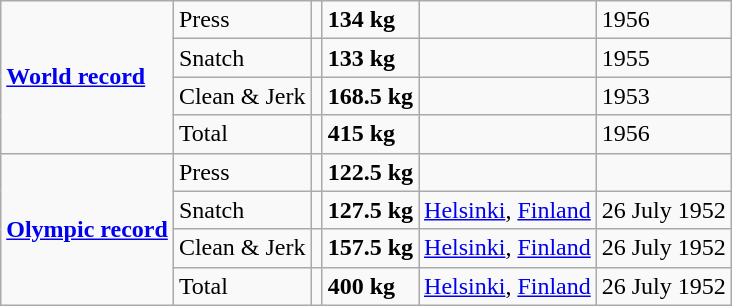<table class="wikitable">
<tr>
<td rowspan=4><strong><a href='#'>World record</a></strong></td>
<td>Press</td>
<td></td>
<td><strong>134 kg</strong></td>
<td></td>
<td>1956</td>
</tr>
<tr>
<td>Snatch</td>
<td></td>
<td><strong>133 kg</strong></td>
<td></td>
<td>1955</td>
</tr>
<tr>
<td>Clean & Jerk</td>
<td></td>
<td><strong>168.5 kg</strong></td>
<td></td>
<td>1953</td>
</tr>
<tr>
<td>Total</td>
<td></td>
<td><strong>415 kg</strong></td>
<td></td>
<td>1956</td>
</tr>
<tr>
<td rowspan=4><strong><a href='#'>Olympic record</a></strong></td>
<td>Press</td>
<td></td>
<td><strong>122.5 kg</strong></td>
<td></td>
<td></td>
</tr>
<tr>
<td>Snatch</td>
<td></td>
<td><strong>127.5 kg</strong></td>
<td><a href='#'>Helsinki</a>, <a href='#'>Finland</a></td>
<td>26 July 1952</td>
</tr>
<tr>
<td>Clean & Jerk</td>
<td></td>
<td><strong>157.5 kg</strong></td>
<td><a href='#'>Helsinki</a>, <a href='#'>Finland</a></td>
<td>26 July 1952</td>
</tr>
<tr>
<td>Total</td>
<td></td>
<td><strong>400 kg</strong></td>
<td><a href='#'>Helsinki</a>, <a href='#'>Finland</a></td>
<td>26 July 1952</td>
</tr>
</table>
